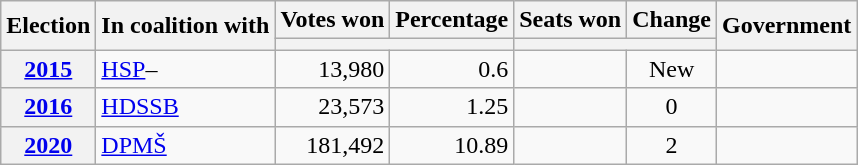<table class="wikitable">
<tr>
<th rowspan="2">Election</th>
<th rowspan="2">In coalition with</th>
<th>Votes won</th>
<th>Percentage</th>
<th>Seats won</th>
<th>Change</th>
<th rowspan="2">Government</th>
</tr>
<tr>
<th colspan="2"></th>
<th colspan="2"></th>
</tr>
<tr>
<th><a href='#'>2015</a></th>
<td><a href='#'>HSP</a>–</td>
<td align="right">13,980</td>
<td align="right">0.6</td>
<td></td>
<td align="center">New</td>
<td></td>
</tr>
<tr>
<th><a href='#'>2016</a></th>
<td><a href='#'>HDSSB</a></td>
<td align="right">23,573</td>
<td align="right">1.25</td>
<td></td>
<td align="center"> 0</td>
<td></td>
</tr>
<tr>
<th><a href='#'>2020</a></th>
<td><a href='#'>DPMŠ</a></td>
<td align="right">181,492</td>
<td align="right">10.89</td>
<td></td>
<td align="center"> 2</td>
<td></td>
</tr>
</table>
